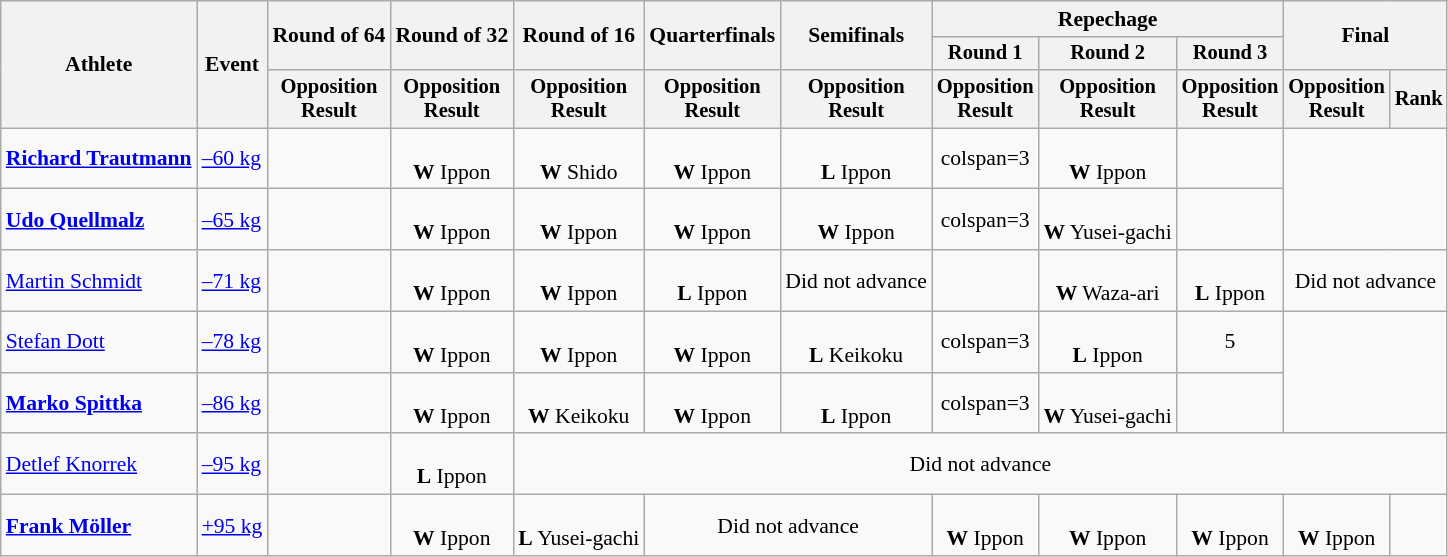<table class="wikitable" style="font-size:90%">
<tr>
<th rowspan="3">Athlete</th>
<th rowspan="3">Event</th>
<th rowspan=2>Round of 64</th>
<th rowspan=2>Round of 32</th>
<th rowspan=2>Round of 16</th>
<th rowspan=2>Quarterfinals</th>
<th rowspan=2>Semifinals</th>
<th colspan=3>Repechage</th>
<th colspan=2 rowspan=2>Final</th>
</tr>
<tr style="font-size:95%">
<th>Round 1</th>
<th>Round 2</th>
<th>Round 3</th>
</tr>
<tr style="font-size:95%">
<th>Opposition<br>Result</th>
<th>Opposition<br>Result</th>
<th>Opposition<br>Result</th>
<th>Opposition<br>Result</th>
<th>Opposition<br>Result</th>
<th>Opposition<br>Result</th>
<th>Opposition<br>Result</th>
<th>Opposition<br>Result</th>
<th>Opposition<br>Result</th>
<th>Rank</th>
</tr>
<tr align=center>
<td align=left><strong><a href='#'>Richard Trautmann</a></strong></td>
<td align=left><a href='#'>–60 kg</a></td>
<td></td>
<td><br><strong>W</strong> Ippon</td>
<td><br><strong>W</strong> Shido</td>
<td><br><strong>W</strong> Ippon</td>
<td><br><strong>L</strong> Ippon</td>
<td>colspan=3</td>
<td><br><strong>W</strong> Ippon</td>
<td></td>
</tr>
<tr align=center>
<td align=left><strong><a href='#'>Udo Quellmalz</a></strong></td>
<td align=left><a href='#'>–65 kg</a></td>
<td></td>
<td><br><strong>W</strong> Ippon</td>
<td><br><strong>W</strong> Ippon</td>
<td><br><strong>W</strong> Ippon</td>
<td><br><strong>W</strong> Ippon</td>
<td>colspan=3</td>
<td><br><strong>W</strong> Yusei-gachi</td>
<td></td>
</tr>
<tr align=center>
<td align=left><a href='#'>Martin Schmidt</a></td>
<td align=left><a href='#'>–71 kg</a></td>
<td></td>
<td><br><strong>W</strong> Ippon</td>
<td><br><strong>W</strong> Ippon</td>
<td><br><strong>L</strong> Ippon</td>
<td>Did not advance</td>
<td></td>
<td><br><strong>W</strong> Waza-ari</td>
<td><br><strong>L</strong> Ippon</td>
<td colspan=3>Did not advance</td>
</tr>
<tr align=center>
<td align=left><a href='#'>Stefan Dott</a></td>
<td align=left><a href='#'>–78 kg</a></td>
<td></td>
<td><br><strong>W</strong> Ippon</td>
<td><br><strong>W</strong> Ippon</td>
<td><br><strong>W</strong> Ippon</td>
<td><br><strong>L</strong> Keikoku</td>
<td>colspan=3</td>
<td><br><strong>L</strong> Ippon</td>
<td>5</td>
</tr>
<tr align=center>
<td align=left><strong><a href='#'>Marko Spittka</a></strong></td>
<td align=left><a href='#'>–86 kg</a></td>
<td></td>
<td><br><strong>W</strong> Ippon</td>
<td><br><strong>W</strong> Keikoku</td>
<td><br><strong>W</strong> Ippon</td>
<td><br><strong>L</strong> Ippon</td>
<td>colspan=3</td>
<td><br><strong>W</strong> Yusei-gachi</td>
<td></td>
</tr>
<tr align=center>
<td align=left><a href='#'>Detlef Knorrek</a></td>
<td align=left><a href='#'>–95 kg</a></td>
<td></td>
<td><br><strong>L</strong> Ippon</td>
<td colspan=8>Did not advance</td>
</tr>
<tr align=center>
<td align=left><strong><a href='#'>Frank Möller</a></strong></td>
<td align=left><a href='#'>+95 kg</a></td>
<td></td>
<td><br><strong>W</strong> Ippon</td>
<td><br><strong>L</strong> Yusei-gachi</td>
<td colspan=2>Did not advance</td>
<td><br><strong>W</strong> Ippon</td>
<td><br><strong>W</strong> Ippon</td>
<td><br><strong>W</strong> Ippon</td>
<td><br><strong>W</strong> Ippon</td>
<td></td>
</tr>
</table>
